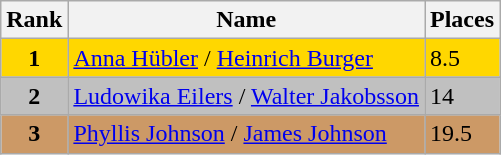<table class="wikitable">
<tr>
<th>Rank</th>
<th>Name</th>
<th>Places</th>
</tr>
<tr bgcolor=gold>
<td align=center><strong>1</strong></td>
<td> <a href='#'>Anna Hübler</a> / <a href='#'>Heinrich Burger</a></td>
<td>8.5</td>
</tr>
<tr bgcolor=silver>
<td align=center><strong>2</strong></td>
<td> <a href='#'>Ludowika Eilers</a> / <a href='#'>Walter Jakobsson</a></td>
<td>14</td>
</tr>
<tr bgcolor=cc9966>
<td align=center><strong>3</strong></td>
<td>  <a href='#'>Phyllis Johnson</a> / <a href='#'>James Johnson</a></td>
<td>19.5</td>
</tr>
</table>
